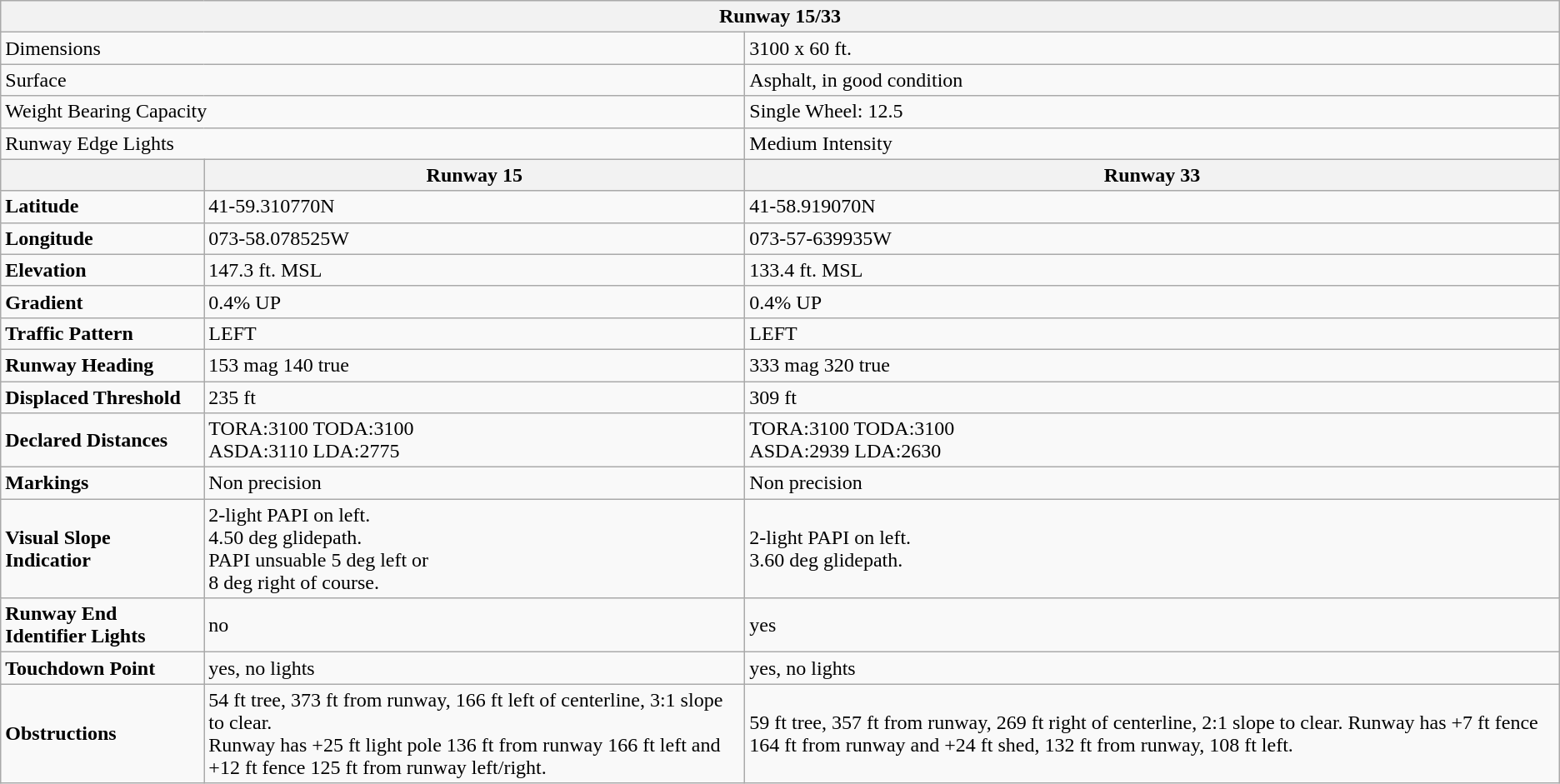<table class="wikitable">
<tr>
<th colspan="3">Runway 15/33</th>
</tr>
<tr>
<td colspan="2">Dimensions</td>
<td>3100 x 60 ft.</td>
</tr>
<tr>
<td colspan="2">Surface</td>
<td>Asphalt, in good condition</td>
</tr>
<tr>
<td colspan="2">Weight Bearing Capacity</td>
<td>Single Wheel: 12.5</td>
</tr>
<tr>
<td colspan="2">Runway Edge Lights</td>
<td>Medium Intensity</td>
</tr>
<tr>
<th></th>
<th><strong>Runway 15</strong></th>
<th><strong>Runway 33</strong></th>
</tr>
<tr>
<td><strong>Latitude</strong></td>
<td>41-59.310770N</td>
<td>41-58.919070N</td>
</tr>
<tr>
<td><strong>Longitude</strong></td>
<td>073-58.078525W</td>
<td>073-57-639935W</td>
</tr>
<tr>
<td><strong>Elevation</strong></td>
<td>147.3 ft. MSL</td>
<td>133.4 ft. MSL</td>
</tr>
<tr>
<td><strong>Gradient</strong></td>
<td>0.4% UP</td>
<td>0.4% UP</td>
</tr>
<tr>
<td><strong>Traffic Pattern</strong></td>
<td>LEFT</td>
<td>LEFT</td>
</tr>
<tr>
<td><strong>Runway Heading</strong></td>
<td>153 mag 140 true</td>
<td>333 mag 320 true</td>
</tr>
<tr>
<td><strong>Displaced Threshold</strong></td>
<td>235 ft</td>
<td>309 ft</td>
</tr>
<tr>
<td><strong>Declared Distances</strong></td>
<td>TORA:3100 TODA:3100<br>ASDA:3110 LDA:2775</td>
<td>TORA:3100 TODA:3100<br>ASDA:2939 LDA:2630</td>
</tr>
<tr>
<td><strong>Markings</strong></td>
<td>Non precision</td>
<td>Non precision</td>
</tr>
<tr>
<td><strong>Visual Slope Indicatior</strong></td>
<td>2-light PAPI on left.<br>4.50 deg glidepath.<br>PAPI unsuable 5 deg left or<br>8 deg right of course.</td>
<td>2-light PAPI on left.<br>3.60 deg glidepath.</td>
</tr>
<tr>
<td><strong>Runway End Identifier Lights</strong></td>
<td>no</td>
<td>yes</td>
</tr>
<tr>
<td><strong>Touchdown Point</strong></td>
<td>yes, no lights</td>
<td>yes, no lights</td>
</tr>
<tr>
<td><strong>Obstructions</strong></td>
<td>54 ft tree, 373 ft from runway, 166 ft left of centerline, 3:1 slope to clear.<br>Runway has +25 ft light pole 136 ft from runway 166 ft left and +12 ft fence 125 ft from runway left/right.</td>
<td>59 ft tree, 357 ft from runway, 269 ft right of centerline, 2:1 slope to clear. Runway has +7 ft fence 164 ft from runway and +24 ft shed, 132 ft from runway, 108 ft left.</td>
</tr>
</table>
